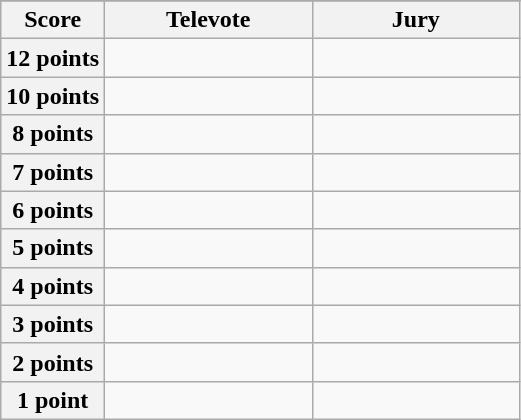<table class="wikitable">
<tr>
</tr>
<tr>
<th scope="col" width="20%">Score</th>
<th scope="col" width="40%">Televote</th>
<th scope="col" width="40%">Jury</th>
</tr>
<tr>
<th scope="row">12 points</th>
<td></td>
<td></td>
</tr>
<tr>
<th scope="row">10 points</th>
<td></td>
<td></td>
</tr>
<tr>
<th scope="row">8 points</th>
<td></td>
<td></td>
</tr>
<tr>
<th scope="row">7 points</th>
<td></td>
<td></td>
</tr>
<tr>
<th scope="row">6 points</th>
<td></td>
<td></td>
</tr>
<tr>
<th scope="row">5 points</th>
<td></td>
<td></td>
</tr>
<tr>
<th scope="row">4 points</th>
<td></td>
<td></td>
</tr>
<tr>
<th scope="row">3 points</th>
<td></td>
<td></td>
</tr>
<tr>
<th scope="row">2 points</th>
<td></td>
<td></td>
</tr>
<tr>
<th scope="row">1 point</th>
<td></td>
<td></td>
</tr>
</table>
